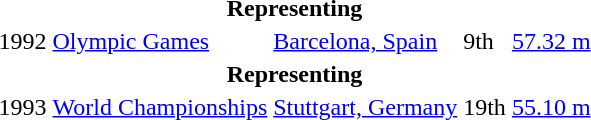<table>
<tr>
<th colspan="5">Representing </th>
</tr>
<tr>
<td>1992</td>
<td><a href='#'>Olympic Games</a></td>
<td><a href='#'>Barcelona, Spain</a></td>
<td>9th</td>
<td><a href='#'>57.32 m</a></td>
</tr>
<tr>
<th colspan="5">Representing </th>
</tr>
<tr>
<td>1993</td>
<td><a href='#'>World Championships</a></td>
<td><a href='#'>Stuttgart, Germany</a></td>
<td>19th</td>
<td><a href='#'>55.10 m</a></td>
</tr>
</table>
